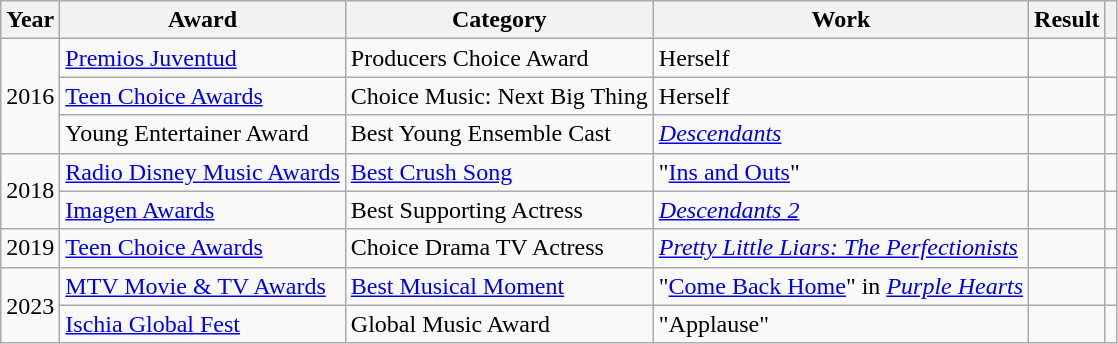<table class="wikitable plainrowheaders">
<tr>
<th scope="col">Year</th>
<th scope="col">Award</th>
<th scope="col">Category</th>
<th scope="col">Work</th>
<th scope="col">Result</th>
<th scope="col"></th>
</tr>
<tr>
<td rowspan="3">2016</td>
<td><a href='#'>Premios Juventud</a></td>
<td>Producers Choice Award</td>
<td>Herself</td>
<td></td>
<td style="text-align:center;"></td>
</tr>
<tr>
<td><a href='#'>Teen Choice Awards</a></td>
<td>Choice Music: Next Big Thing</td>
<td>Herself</td>
<td></td>
<td style="text-align:center;"></td>
</tr>
<tr>
<td>Young Entertainer Award</td>
<td>Best Young Ensemble Cast</td>
<td><a href='#'><em>Descendants</em></a></td>
<td></td>
<td style="text-align:center;"></td>
</tr>
<tr>
<td rowspan="2">2018</td>
<td><a href='#'>Radio Disney Music Awards</a></td>
<td><a href='#'>Best Crush Song</a></td>
<td>"<a href='#'>Ins and Outs</a>"</td>
<td></td>
<td style="text-align:center;"></td>
</tr>
<tr>
<td><a href='#'>Imagen Awards</a></td>
<td>Best Supporting Actress</td>
<td><em><a href='#'>Descendants 2</a></em></td>
<td></td>
<td style="text-align:center;"></td>
</tr>
<tr>
<td>2019</td>
<td><a href='#'>Teen Choice Awards</a></td>
<td>Choice Drama TV Actress</td>
<td><em><a href='#'>Pretty Little Liars: The Perfectionists</a></em></td>
<td></td>
<td style="text-align:center;"></td>
</tr>
<tr>
<td rowspan="2">2023</td>
<td><a href='#'>MTV Movie & TV Awards</a></td>
<td><a href='#'>Best Musical Moment</a></td>
<td>"<a href='#'>Come Back Home</a>" in <em><a href='#'>Purple Hearts</a></em></td>
<td></td>
<td style="text-align:center;"></td>
</tr>
<tr>
<td><a href='#'>Ischia Global Fest</a></td>
<td>Global Music Award</td>
<td>"Applause"</td>
<td></td>
<td style="text-align:center;"></td>
</tr>
</table>
